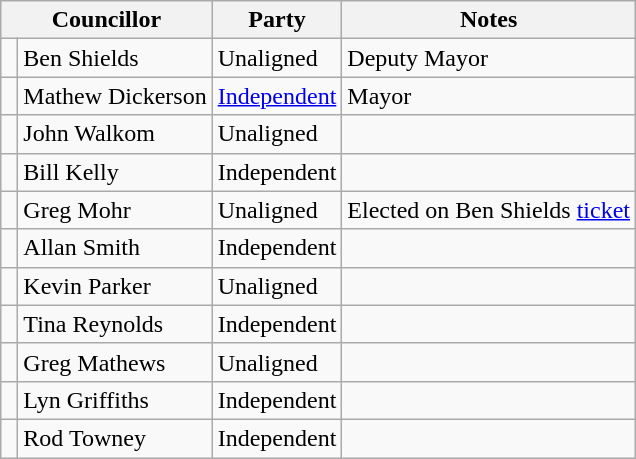<table class="wikitable">
<tr>
<th colspan="2">Councillor</th>
<th>Party</th>
<th>Notes</th>
</tr>
<tr>
<td> </td>
<td>Ben Shields</td>
<td>Unaligned</td>
<td>Deputy Mayor</td>
</tr>
<tr>
<td> </td>
<td>Mathew Dickerson</td>
<td><a href='#'>Independent</a></td>
<td>Mayor</td>
</tr>
<tr>
<td> </td>
<td>John Walkom</td>
<td>Unaligned</td>
<td></td>
</tr>
<tr>
<td> </td>
<td>Bill Kelly</td>
<td>Independent</td>
<td></td>
</tr>
<tr>
<td> </td>
<td>Greg Mohr</td>
<td>Unaligned</td>
<td>Elected on Ben Shields <a href='#'>ticket</a></td>
</tr>
<tr>
<td> </td>
<td>Allan Smith</td>
<td>Independent</td>
<td></td>
</tr>
<tr>
<td> </td>
<td>Kevin Parker</td>
<td>Unaligned</td>
<td></td>
</tr>
<tr>
<td> </td>
<td>Tina Reynolds</td>
<td>Independent</td>
<td></td>
</tr>
<tr>
<td> </td>
<td>Greg Mathews</td>
<td>Unaligned</td>
<td></td>
</tr>
<tr>
<td> </td>
<td>Lyn Griffiths</td>
<td>Independent</td>
<td></td>
</tr>
<tr>
<td> </td>
<td>Rod Towney</td>
<td>Independent</td>
<td></td>
</tr>
</table>
